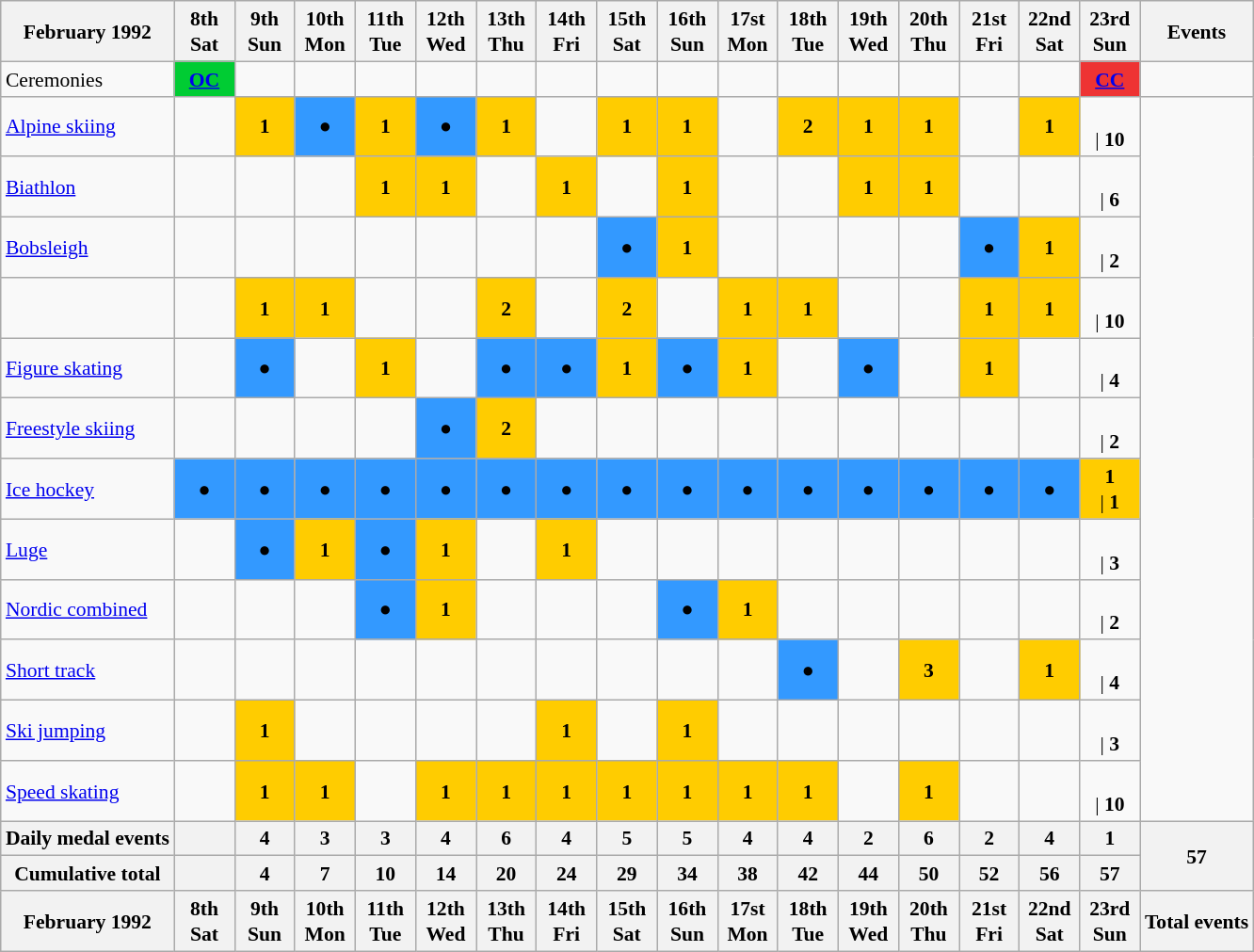<table class="wikitable" style="margin:0.5em auto; font-size:90%; line-height:1.25em;">
<tr>
<th colspan=2>February 1992</th>
<th style="width:2.5em">8th<br>Sat</th>
<th style="width:2.5em">9th<br>Sun</th>
<th style="width:2.5em">10th<br>Mon</th>
<th style="width:2.5em">11th<br>Tue</th>
<th style="width:2.5em">12th<br>Wed</th>
<th style="width:2.5em">13th<br>Thu</th>
<th style="width:2.5em">14th<br>Fri</th>
<th style="width:2.5em">15th<br>Sat</th>
<th style="width:2.5em">16th<br>Sun</th>
<th style="width:2.5em">17st<br>Mon</th>
<th style="width:2.5em">18th<br>Tue</th>
<th style="width:2.5em">19th<br>Wed</th>
<th style="width:2.5em">20th<br>Thu</th>
<th style="width:2.5em">21st<br>Fri</th>
<th style="width:2.5em">22nd<br>Sat</th>
<th style="width:2.5em">23rd<br>Sun</th>
<th>Events</th>
</tr>
<tr>
<td colspan=2> Ceremonies</td>
<td style="background-color:#00cc33;text-align:center;"><strong><a href='#'> OC</a></strong></td>
<td></td>
<td></td>
<td></td>
<td></td>
<td></td>
<td></td>
<td></td>
<td></td>
<td></td>
<td></td>
<td></td>
<td></td>
<td></td>
<td></td>
<td style="background-color:#ee3333;text-align:center;"><strong><a href='#'>CC</a></strong></td>
<td></td>
</tr>
<tr align="center">
<td colspan=2 align="left"> <a href='#'>Alpine skiing</a></td>
<td></td>
<td style="background-color:#ffcc00;"><strong>1</strong></td>
<td style="background-color:#3399ff;">●</td>
<td style="background-color:#ffcc00;"><strong>1</strong></td>
<td style="background-color:#3399ff;">●</td>
<td style="background-color:#ffcc00;"><strong>1</strong></td>
<td></td>
<td style="background-color:#ffcc00;"><strong>1</strong></td>
<td style="background-color:#ffcc00;"><strong>1</strong></td>
<td></td>
<td style="background-color:#ffcc00;"><strong>2</strong></td>
<td style="background-color:#ffcc00;"><strong>1</strong></td>
<td style="background-color:#ffcc00;"><strong>1</strong></td>
<td></td>
<td style="background-color:#ffcc00;"><strong>1</strong></td>
<td><br>| <strong>10</strong></td>
</tr>
<tr align="center">
<td colspan=2 align="left"> <a href='#'>Biathlon</a></td>
<td></td>
<td></td>
<td></td>
<td style="background-color:#ffcc00;"><strong>1</strong></td>
<td style="background-color:#ffcc00;"><strong>1</strong></td>
<td></td>
<td style="background-color:#ffcc00;"><strong>1</strong></td>
<td></td>
<td style="background-color:#ffcc00;"><strong>1</strong></td>
<td></td>
<td></td>
<td style="background-color:#ffcc00;"><strong>1</strong></td>
<td style="background-color:#ffcc00;"><strong>1</strong></td>
<td></td>
<td></td>
<td><br>| <strong>6</strong></td>
</tr>
<tr align="center">
<td colspan=2 align="left"> <a href='#'>Bobsleigh</a></td>
<td></td>
<td></td>
<td></td>
<td></td>
<td></td>
<td></td>
<td></td>
<td style="background-color:#3399ff;">●</td>
<td style="background-color:#ffcc00;"><strong>1</strong></td>
<td></td>
<td></td>
<td></td>
<td></td>
<td style="background-color:#3399ff;">●</td>
<td style="background-color:#ffcc00;"><strong>1</strong></td>
<td><br>| <strong>2</strong></td>
</tr>
<tr align="center">
<td colspan=2 align="left"></td>
<td></td>
<td style="background-color:#ffcc00;"><strong>1</strong></td>
<td style="background-color:#ffcc00;"><strong>1</strong></td>
<td></td>
<td></td>
<td style="background-color:#ffcc00;"><strong>2</strong></td>
<td></td>
<td style="background-color:#ffcc00;"><strong>2</strong></td>
<td></td>
<td style="background-color:#ffcc00;"><strong>1</strong></td>
<td style="background-color:#ffcc00;"><strong>1</strong></td>
<td></td>
<td></td>
<td style="background-color:#ffcc00;"><strong>1</strong></td>
<td style="background-color:#ffcc00;"><strong>1</strong></td>
<td><br>| <strong>10</strong></td>
</tr>
<tr align="center">
<td colspan=2 align="left"> <a href='#'>Figure skating</a></td>
<td></td>
<td style="background-color:#3399ff;">●</td>
<td></td>
<td style="background-color:#ffcc00;"><strong>1</strong></td>
<td></td>
<td style="background-color:#3399ff;">●</td>
<td style="background-color:#3399ff;">●</td>
<td style="background-color:#ffcc00;"><strong>1</strong></td>
<td style="background-color:#3399ff;">●</td>
<td style="background-color:#ffcc00;"><strong>1</strong></td>
<td></td>
<td style="background-color:#3399ff;">●</td>
<td></td>
<td style="background-color:#ffcc00;"><strong>1</strong></td>
<td></td>
<td><br>| <strong>4</strong></td>
</tr>
<tr align="center">
<td colspan=2 align="left"> <a href='#'>Freestyle skiing</a></td>
<td></td>
<td></td>
<td></td>
<td></td>
<td style="background-color:#3399ff;">●</td>
<td style="background-color:#ffcc00;"><strong>2</strong></td>
<td></td>
<td></td>
<td></td>
<td></td>
<td></td>
<td></td>
<td></td>
<td></td>
<td></td>
<td><br>| <strong>2</strong></td>
</tr>
<tr align="center">
<td colspan=2 align="left"> <a href='#'>Ice hockey</a></td>
<td style="background-color:#3399ff;">●</td>
<td style="background-color:#3399ff;">●</td>
<td style="background-color:#3399ff;">●</td>
<td style="background-color:#3399ff;">●</td>
<td style="background-color:#3399ff;">●</td>
<td style="background-color:#3399ff;">●</td>
<td style="background-color:#3399ff;">●</td>
<td style="background-color:#3399ff;">●</td>
<td style="background-color:#3399ff;">●</td>
<td style="background-color:#3399ff;">●</td>
<td style="background-color:#3399ff;">●</td>
<td style="background-color:#3399ff;">●</td>
<td style="background-color:#3399ff;">●</td>
<td style="background-color:#3399ff;">●</td>
<td style="background-color:#3399ff;">●</td>
<td style="background-color:#ffcc00;"><strong>1</strong><br>| <strong>1</strong></td>
</tr>
<tr align="center">
<td colspan=2 align="left"> <a href='#'>Luge</a></td>
<td></td>
<td style="background-color:#3399ff;">●</td>
<td style="background-color:#ffcc00;"><strong>1</strong></td>
<td style="background-color:#3399ff;">●</td>
<td style="background-color:#ffcc00;"><strong>1</strong></td>
<td></td>
<td style="background-color:#ffcc00;"><strong>1</strong></td>
<td></td>
<td></td>
<td></td>
<td></td>
<td></td>
<td></td>
<td></td>
<td></td>
<td><br>| <strong>3</strong></td>
</tr>
<tr align="center">
<td colspan=2 align="left"> <a href='#'>Nordic combined</a></td>
<td></td>
<td></td>
<td></td>
<td style="background-color:#3399ff;">●</td>
<td style="background-color:#ffcc00;"><strong>1</strong></td>
<td></td>
<td></td>
<td></td>
<td style="background-color:#3399ff;">●</td>
<td style="background-color:#ffcc00;"><strong>1</strong></td>
<td></td>
<td></td>
<td></td>
<td></td>
<td></td>
<td><br>| <strong>2</strong></td>
</tr>
<tr align="center">
<td colspan=2 align="left"> <a href='#'>Short track</a></td>
<td></td>
<td></td>
<td></td>
<td></td>
<td></td>
<td></td>
<td></td>
<td></td>
<td></td>
<td></td>
<td style="background-color:#3399ff;">●</td>
<td></td>
<td style="background-color:#ffcc00;"><strong>3</strong></td>
<td></td>
<td style="background-color:#ffcc00;"><strong>1</strong></td>
<td><br>| <strong>4</strong></td>
</tr>
<tr align="center">
<td colspan=2 align="left"> <a href='#'>Ski jumping</a></td>
<td></td>
<td style="background-color:#ffcc00;"><strong>1</strong></td>
<td></td>
<td></td>
<td></td>
<td></td>
<td style="background-color:#ffcc00;"><strong>1</strong></td>
<td></td>
<td style="background-color:#ffcc00;"><strong>1</strong></td>
<td></td>
<td></td>
<td></td>
<td></td>
<td></td>
<td></td>
<td><br>| <strong>3</strong></td>
</tr>
<tr align="center">
<td colspan=2 align="left"> <a href='#'>Speed skating</a></td>
<td></td>
<td style="background-color:#ffcc00;"><strong>1</strong></td>
<td style="background-color:#ffcc00;"><strong>1</strong></td>
<td></td>
<td style="background-color:#ffcc00;"><strong>1</strong></td>
<td style="background-color:#ffcc00;"><strong>1</strong></td>
<td style="background-color:#ffcc00;"><strong>1</strong></td>
<td style="background-color:#ffcc00;"><strong>1</strong></td>
<td style="background-color:#ffcc00;"><strong>1</strong></td>
<td style="background-color:#ffcc00;"><strong>1</strong></td>
<td style="background-color:#ffcc00;"><strong>1</strong></td>
<td></td>
<td style="background-color:#ffcc00;"><strong>1</strong></td>
<td></td>
<td></td>
<td><br>| <strong>10</strong></td>
</tr>
<tr>
<th colspan=2>Daily medal events</th>
<th></th>
<th>4</th>
<th>3</th>
<th>3</th>
<th>4</th>
<th>6</th>
<th>4</th>
<th>5</th>
<th>5</th>
<th>4</th>
<th>4</th>
<th>2</th>
<th>6</th>
<th>2</th>
<th>4</th>
<th>1</th>
<th rowspan=2>57</th>
</tr>
<tr>
<th colspan=2>Cumulative total</th>
<th></th>
<th>4</th>
<th>7</th>
<th>10</th>
<th>14</th>
<th>20</th>
<th>24</th>
<th>29</th>
<th>34</th>
<th>38</th>
<th>42</th>
<th>44</th>
<th>50</th>
<th>52</th>
<th>56</th>
<th>57</th>
</tr>
<tr>
<th colspan=2>February 1992</th>
<th style="width:2.5em">8th<br>Sat</th>
<th style="width:2.5em">9th<br>Sun</th>
<th style="width:2.5em">10th<br>Mon</th>
<th style="width:2.5em">11th<br>Tue</th>
<th style="width:2.5em">12th<br>Wed</th>
<th style="width:2.5em">13th<br>Thu</th>
<th style="width:2.5em">14th<br>Fri</th>
<th style="width:2.5em">15th<br>Sat</th>
<th style="width:2.5em">16th<br>Sun</th>
<th style="width:2.5em">17st<br>Mon</th>
<th style="width:2.5em">18th<br>Tue</th>
<th style="width:2.5em">19th<br>Wed</th>
<th style="width:2.5em">20th<br>Thu</th>
<th style="width:2.5em">21st<br>Fri</th>
<th style="width:2.5em">22nd<br>Sat</th>
<th style="width:2.5em">23rd<br>Sun</th>
<th>Total events</th>
</tr>
</table>
